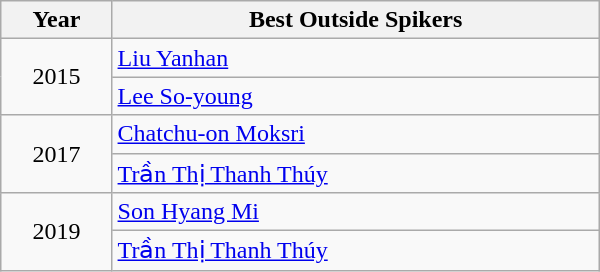<table class="wikitable" style="width: 400px;">
<tr>
<th width="40">Year</th>
<th width="200">Best Outside Spikers</th>
</tr>
<tr>
<td align=center rowspan=2>2015</td>
<td> <a href='#'>Liu Yanhan</a></td>
</tr>
<tr>
<td> <a href='#'>Lee So-young</a></td>
</tr>
<tr>
<td align=center rowspan=2>2017</td>
<td> <a href='#'>Chatchu-on Moksri</a></td>
</tr>
<tr>
<td> <a href='#'>Trần Thị Thanh Thúy</a></td>
</tr>
<tr>
<td align=center rowspan=2>2019</td>
<td> <a href='#'>Son Hyang Mi</a></td>
</tr>
<tr>
<td> <a href='#'>Trần Thị Thanh Thúy</a></td>
</tr>
</table>
